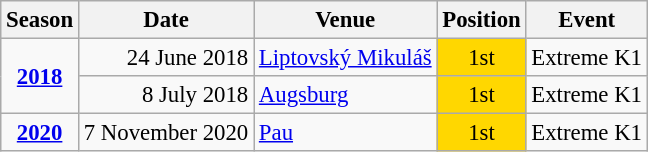<table class="wikitable" style="text-align:center; font-size:95%;">
<tr>
<th>Season</th>
<th>Date</th>
<th>Venue</th>
<th>Position</th>
<th>Event</th>
</tr>
<tr>
<td rowspan=2><strong><a href='#'>2018</a></strong></td>
<td align=right>24 June 2018</td>
<td align=left><a href='#'>Liptovský Mikuláš</a></td>
<td bgcolor=gold>1st</td>
<td>Extreme K1</td>
</tr>
<tr>
<td align=right>8 July 2018</td>
<td align=left><a href='#'>Augsburg</a></td>
<td bgcolor=gold>1st</td>
<td>Extreme K1</td>
</tr>
<tr>
<td><strong><a href='#'>2020</a></strong></td>
<td align=right>7 November 2020</td>
<td align=left><a href='#'>Pau</a></td>
<td bgcolor=gold>1st</td>
<td>Extreme K1</td>
</tr>
</table>
